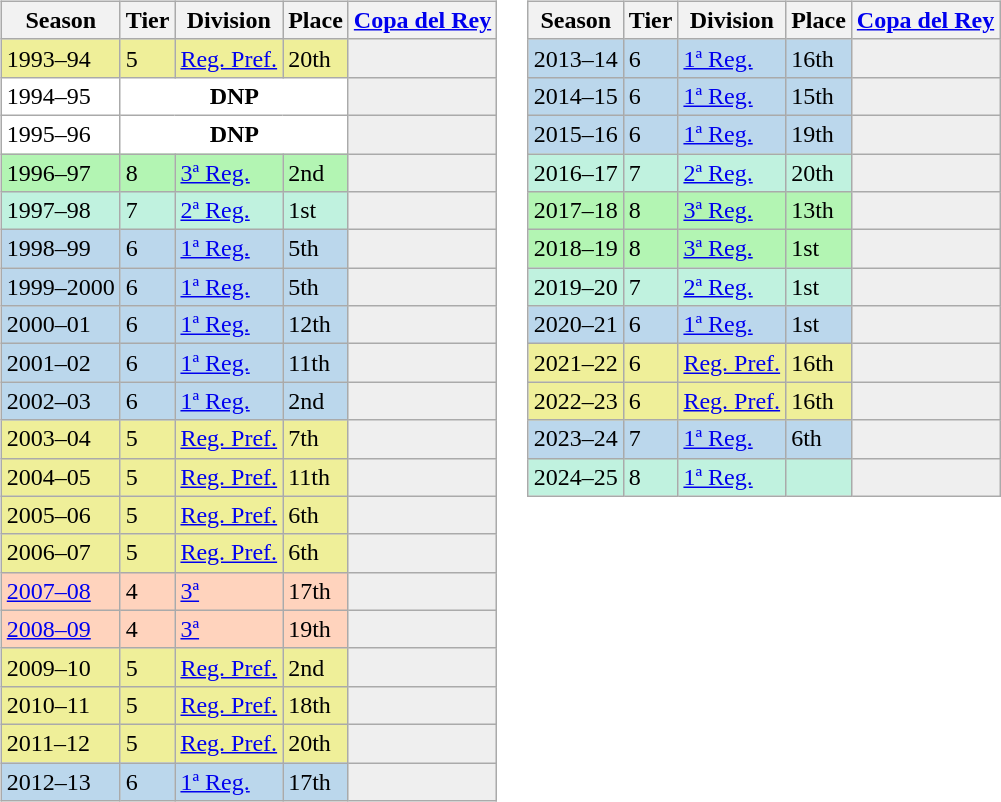<table>
<tr>
<td valign="top" width=0%><br><table class="wikitable">
<tr style="background:#f0f6fa;">
<th>Season</th>
<th>Tier</th>
<th>Division</th>
<th>Place</th>
<th><a href='#'>Copa del Rey</a></th>
</tr>
<tr>
<td style="background:#EFEF99;">1993–94</td>
<td style="background:#EFEF99;">5</td>
<td style="background:#EFEF99;"><a href='#'>Reg. Pref.</a></td>
<td style="background:#EFEF99;">20th</td>
<td style="background:#efefef;"></td>
</tr>
<tr>
<td style="background:#FFFFFF;">1994–95</td>
<th style="background:#FFFFFF;" colspan="3">DNP</th>
<td style="background:#efefef;"></td>
</tr>
<tr>
<td style="background:#FFFFFF;">1995–96</td>
<th style="background:#FFFFFF;" colspan="3">DNP</th>
<td style="background:#efefef;"></td>
</tr>
<tr>
<td style="background:#B3F5B3;">1996–97</td>
<td style="background:#B3F5B3;">8</td>
<td style="background:#B3F5B3;"><a href='#'>3ª Reg.</a></td>
<td style="background:#B3F5B3;">2nd</td>
<th style="background:#efefef;"></th>
</tr>
<tr>
<td style="background:#C0F2DF;">1997–98</td>
<td style="background:#C0F2DF;">7</td>
<td style="background:#C0F2DF;"><a href='#'>2ª Reg.</a></td>
<td style="background:#C0F2DF;">1st</td>
<th style="background:#efefef;"></th>
</tr>
<tr>
<td style="background:#BBD7EC;">1998–99</td>
<td style="background:#BBD7EC;">6</td>
<td style="background:#BBD7EC;"><a href='#'>1ª Reg.</a></td>
<td style="background:#BBD7EC;">5th</td>
<th style="background:#efefef;"></th>
</tr>
<tr>
<td style="background:#BBD7EC;">1999–2000</td>
<td style="background:#BBD7EC;">6</td>
<td style="background:#BBD7EC;"><a href='#'>1ª Reg.</a></td>
<td style="background:#BBD7EC;">5th</td>
<th style="background:#efefef;"></th>
</tr>
<tr>
<td style="background:#BBD7EC;">2000–01</td>
<td style="background:#BBD7EC;">6</td>
<td style="background:#BBD7EC;"><a href='#'>1ª Reg.</a></td>
<td style="background:#BBD7EC;">12th</td>
<th style="background:#efefef;"></th>
</tr>
<tr>
<td style="background:#BBD7EC;">2001–02</td>
<td style="background:#BBD7EC;">6</td>
<td style="background:#BBD7EC;"><a href='#'>1ª Reg.</a></td>
<td style="background:#BBD7EC;">11th</td>
<th style="background:#efefef;"></th>
</tr>
<tr>
<td style="background:#BBD7EC;">2002–03</td>
<td style="background:#BBD7EC;">6</td>
<td style="background:#BBD7EC;"><a href='#'>1ª Reg.</a></td>
<td style="background:#BBD7EC;">2nd</td>
<th style="background:#efefef;"></th>
</tr>
<tr>
<td style="background:#EFEF99;">2003–04</td>
<td style="background:#EFEF99;">5</td>
<td style="background:#EFEF99;"><a href='#'>Reg. Pref.</a></td>
<td style="background:#EFEF99;">7th</td>
<td style="background:#efefef;"></td>
</tr>
<tr>
<td style="background:#EFEF99;">2004–05</td>
<td style="background:#EFEF99;">5</td>
<td style="background:#EFEF99;"><a href='#'>Reg. Pref.</a></td>
<td style="background:#EFEF99;">11th</td>
<td style="background:#efefef;"></td>
</tr>
<tr>
<td style="background:#EFEF99;">2005–06</td>
<td style="background:#EFEF99;">5</td>
<td style="background:#EFEF99;"><a href='#'>Reg. Pref.</a></td>
<td style="background:#EFEF99;">6th</td>
<td style="background:#efefef;"></td>
</tr>
<tr>
<td style="background:#EFEF99;">2006–07</td>
<td style="background:#EFEF99;">5</td>
<td style="background:#EFEF99;"><a href='#'>Reg. Pref.</a></td>
<td style="background:#EFEF99;">6th</td>
<td style="background:#efefef;"></td>
</tr>
<tr>
<td style="background:#FFD3BD;"><a href='#'>2007–08</a></td>
<td style="background:#FFD3BD;">4</td>
<td style="background:#FFD3BD;"><a href='#'>3ª</a></td>
<td style="background:#FFD3BD;">17th</td>
<td style="background:#efefef;"></td>
</tr>
<tr>
<td style="background:#FFD3BD;"><a href='#'>2008–09</a></td>
<td style="background:#FFD3BD;">4</td>
<td style="background:#FFD3BD;"><a href='#'>3ª</a></td>
<td style="background:#FFD3BD;">19th</td>
<td style="background:#efefef;"></td>
</tr>
<tr>
<td style="background:#EFEF99;">2009–10</td>
<td style="background:#EFEF99;">5</td>
<td style="background:#EFEF99;"><a href='#'>Reg. Pref.</a></td>
<td style="background:#EFEF99;">2nd</td>
<td style="background:#efefef;"></td>
</tr>
<tr>
<td style="background:#EFEF99;">2010–11</td>
<td style="background:#EFEF99;">5</td>
<td style="background:#EFEF99;"><a href='#'>Reg. Pref.</a></td>
<td style="background:#EFEF99;">18th</td>
<td style="background:#efefef;"></td>
</tr>
<tr>
<td style="background:#EFEF99;">2011–12</td>
<td style="background:#EFEF99;">5</td>
<td style="background:#EFEF99;"><a href='#'>Reg. Pref.</a></td>
<td style="background:#EFEF99;">20th</td>
<td style="background:#efefef;"></td>
</tr>
<tr>
<td style="background:#BBD7EC;">2012–13</td>
<td style="background:#BBD7EC;">6</td>
<td style="background:#BBD7EC;"><a href='#'>1ª Reg.</a></td>
<td style="background:#BBD7EC;">17th</td>
<th style="background:#efefef;"></th>
</tr>
</table>
</td>
<td valign="top" width=0%><br><table class="wikitable">
<tr style="background:#f0f6fa;">
<th>Season</th>
<th>Tier</th>
<th>Division</th>
<th>Place</th>
<th><a href='#'>Copa del Rey</a></th>
</tr>
<tr>
<td style="background:#BBD7EC;">2013–14</td>
<td style="background:#BBD7EC;">6</td>
<td style="background:#BBD7EC;"><a href='#'>1ª Reg.</a></td>
<td style="background:#BBD7EC;">16th</td>
<th style="background:#efefef;"></th>
</tr>
<tr>
<td style="background:#BBD7EC;">2014–15</td>
<td style="background:#BBD7EC;">6</td>
<td style="background:#BBD7EC;"><a href='#'>1ª Reg.</a></td>
<td style="background:#BBD7EC;">15th</td>
<th style="background:#efefef;"></th>
</tr>
<tr>
<td style="background:#BBD7EC;">2015–16</td>
<td style="background:#BBD7EC;">6</td>
<td style="background:#BBD7EC;"><a href='#'>1ª Reg.</a></td>
<td style="background:#BBD7EC;">19th</td>
<th style="background:#efefef;"></th>
</tr>
<tr>
<td style="background:#C0F2DF;">2016–17</td>
<td style="background:#C0F2DF;">7</td>
<td style="background:#C0F2DF;"><a href='#'>2ª Reg.</a></td>
<td style="background:#C0F2DF;">20th</td>
<th style="background:#efefef;"></th>
</tr>
<tr>
<td style="background:#B3F5B3;">2017–18</td>
<td style="background:#B3F5B3;">8</td>
<td style="background:#B3F5B3;"><a href='#'>3ª Reg.</a></td>
<td style="background:#B3F5B3;">13th</td>
<th style="background:#efefef;"></th>
</tr>
<tr>
<td style="background:#B3F5B3;">2018–19</td>
<td style="background:#B3F5B3;">8</td>
<td style="background:#B3F5B3;"><a href='#'>3ª Reg.</a></td>
<td style="background:#B3F5B3;">1st</td>
<th style="background:#efefef;"></th>
</tr>
<tr>
<td style="background:#C0F2DF;">2019–20</td>
<td style="background:#C0F2DF;">7</td>
<td style="background:#C0F2DF;"><a href='#'>2ª Reg.</a></td>
<td style="background:#C0F2DF;">1st</td>
<th style="background:#efefef;"></th>
</tr>
<tr>
<td style="background:#BBD7EC;">2020–21</td>
<td style="background:#BBD7EC;">6</td>
<td style="background:#BBD7EC;"><a href='#'>1ª Reg.</a></td>
<td style="background:#BBD7EC;">1st</td>
<th style="background:#efefef;"></th>
</tr>
<tr>
<td style="background:#EFEF99;">2021–22</td>
<td style="background:#EFEF99;">6</td>
<td style="background:#EFEF99;"><a href='#'>Reg. Pref.</a></td>
<td style="background:#EFEF99;">16th</td>
<td style="background:#efefef;"></td>
</tr>
<tr>
<td style="background:#EFEF99;">2022–23</td>
<td style="background:#EFEF99;">6</td>
<td style="background:#EFEF99;"><a href='#'>Reg. Pref.</a></td>
<td style="background:#EFEF99;">16th</td>
<td style="background:#efefef;"></td>
</tr>
<tr>
<td style="background:#BBD7EC;">2023–24</td>
<td style="background:#BBD7EC;">7</td>
<td style="background:#BBD7EC;"><a href='#'>1ª Reg.</a></td>
<td style="background:#BBD7EC;">6th</td>
<th style="background:#efefef;"></th>
</tr>
<tr>
<td style="background:#C0F2DF;">2024–25</td>
<td style="background:#C0F2DF;">8</td>
<td style="background:#C0F2DF;"><a href='#'>1ª Reg.</a></td>
<td style="background:#C0F2DF;"></td>
<th style="background:#efefef;"></th>
</tr>
</table>
</td>
</tr>
</table>
